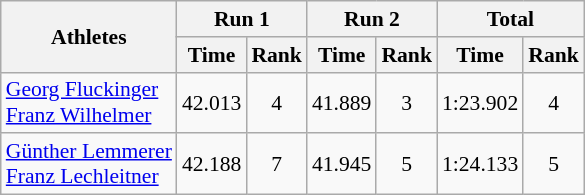<table class="wikitable" border="1" style="font-size:90%">
<tr>
<th rowspan="2">Athletes</th>
<th colspan="2">Run 1</th>
<th colspan="2">Run 2</th>
<th colspan="2">Total</th>
</tr>
<tr>
<th>Time</th>
<th>Rank</th>
<th>Time</th>
<th>Rank</th>
<th>Time</th>
<th>Rank</th>
</tr>
<tr>
<td><a href='#'>Georg Fluckinger</a><br><a href='#'>Franz Wilhelmer</a></td>
<td align="center">42.013</td>
<td align="center">4</td>
<td align="center">41.889</td>
<td align="center">3</td>
<td align="center">1:23.902</td>
<td align="center">4</td>
</tr>
<tr>
<td><a href='#'>Günther Lemmerer</a><br><a href='#'>Franz Lechleitner</a></td>
<td align="center">42.188</td>
<td align="center">7</td>
<td align="center">41.945</td>
<td align="center">5</td>
<td align="center">1:24.133</td>
<td align="center">5</td>
</tr>
</table>
